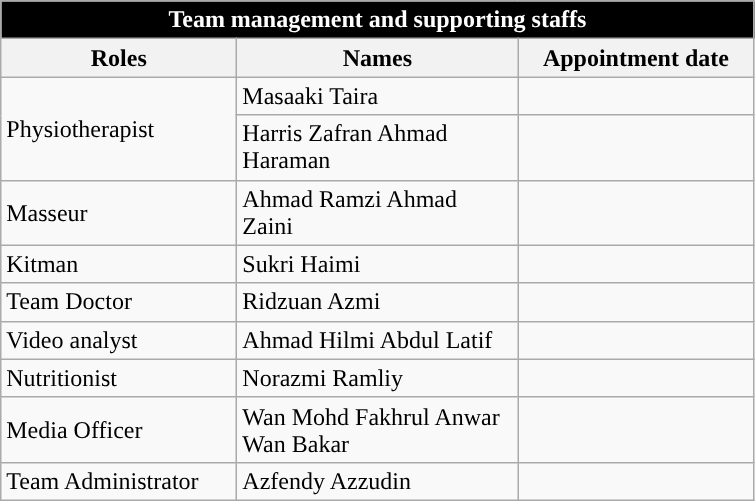<table class="wikitable" style="text-align: left;">
<tr>
<th colspan=5 style="background: #000000; color: #FFFFFF;">Team management and supporting staffs</th>
</tr>
<tr>
<th width=150px>Roles</th>
<th width=180px>Names</th>
<th width=150px>Appointment date</th>
</tr>
<tr>
<td rowspan="2">Physiotherapist</td>
<td> Masaaki Taira</td>
<td></td>
</tr>
<tr>
<td> Harris Zafran Ahmad Haraman</td>
<td></td>
</tr>
<tr>
<td>Masseur</td>
<td> Ahmad Ramzi Ahmad Zaini</td>
<td></td>
</tr>
<tr>
<td>Kitman</td>
<td> Sukri Haimi</td>
<td></td>
</tr>
<tr>
<td>Team Doctor</td>
<td> Ridzuan Azmi</td>
<td></td>
</tr>
<tr>
<td>Video analyst</td>
<td> Ahmad Hilmi Abdul Latif</td>
<td></td>
</tr>
<tr>
<td>Nutritionist</td>
<td> Norazmi Ramliy</td>
<td></td>
</tr>
<tr>
<td>Media Officer</td>
<td> Wan Mohd Fakhrul Anwar Wan Bakar</td>
<td></td>
</tr>
<tr>
<td>Team Administrator</td>
<td> Azfendy Azzudin</td>
<td></td>
</tr>
</table>
